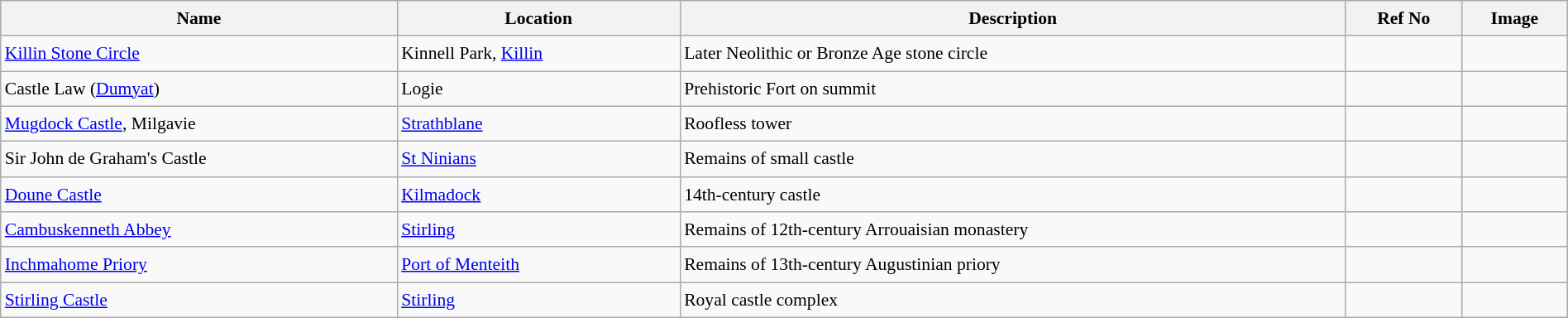<table class="wikitable sortable" style="font-size: 90%;width:100%;border:0px;text-align:left;line-height:150%;">
<tr>
<th>Name</th>
<th>Location</th>
<th class="unsortable">Description</th>
<th>Ref No</th>
<th class="unsortable">Image</th>
</tr>
<tr>
<td><a href='#'>Killin Stone Circle</a></td>
<td>Kinnell Park, <a href='#'>Killin</a></td>
<td>Later Neolithic or Bronze Age stone circle</td>
<td></td>
<td></td>
</tr>
<tr>
<td>Castle Law (<a href='#'>Dumyat</a>)</td>
<td>Logie</td>
<td>Prehistoric Fort on summit</td>
<td></td>
<td></td>
</tr>
<tr>
<td><a href='#'>Mugdock Castle</a>, Milgavie</td>
<td><a href='#'>Strathblane</a></td>
<td>Roofless tower</td>
<td></td>
<td></td>
</tr>
<tr>
<td>Sir John de Graham's Castle</td>
<td><a href='#'>St Ninians</a></td>
<td>Remains of small castle</td>
<td></td>
<td></td>
</tr>
<tr>
<td><a href='#'>Doune Castle</a></td>
<td><a href='#'>Kilmadock</a></td>
<td>14th-century castle</td>
<td></td>
<td></td>
</tr>
<tr>
<td><a href='#'>Cambuskenneth Abbey</a></td>
<td><a href='#'>Stirling</a></td>
<td>Remains of 12th-century Arrouaisian monastery</td>
<td></td>
<td></td>
</tr>
<tr>
<td><a href='#'>Inchmahome Priory</a></td>
<td><a href='#'>Port of Menteith</a></td>
<td>Remains of 13th-century Augustinian priory</td>
<td></td>
<td></td>
</tr>
<tr>
<td><a href='#'>Stirling Castle</a></td>
<td><a href='#'>Stirling</a></td>
<td>Royal castle complex</td>
<td></td>
<td></td>
</tr>
<tr>
</tr>
</table>
